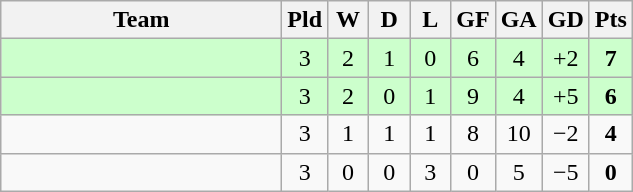<table class="wikitable" style="text-align:center;">
<tr>
<th width=180>Team</th>
<th width=20>Pld</th>
<th width=20>W</th>
<th width=20>D</th>
<th width=20>L</th>
<th width=20>GF</th>
<th width=20>GA</th>
<th width=20>GD</th>
<th width=20>Pts</th>
</tr>
<tr align=center style="background:#ccffcc;">
<td style="text-align:left;"></td>
<td>3</td>
<td>2</td>
<td>1</td>
<td>0</td>
<td>6</td>
<td>4</td>
<td>+2</td>
<td><strong>7</strong></td>
</tr>
<tr align=center style="background:#ccffcc;">
<td style="text-align:left;"></td>
<td>3</td>
<td>2</td>
<td>0</td>
<td>1</td>
<td>9</td>
<td>4</td>
<td>+5</td>
<td><strong>6</strong></td>
</tr>
<tr align=center>
<td style="text-align:left;"></td>
<td>3</td>
<td>1</td>
<td>1</td>
<td>1</td>
<td>8</td>
<td>10</td>
<td>−2</td>
<td><strong>4</strong></td>
</tr>
<tr align=center>
<td style="text-align:left;"></td>
<td>3</td>
<td>0</td>
<td>0</td>
<td>3</td>
<td>0</td>
<td>5</td>
<td>−5</td>
<td><strong>0</strong></td>
</tr>
</table>
